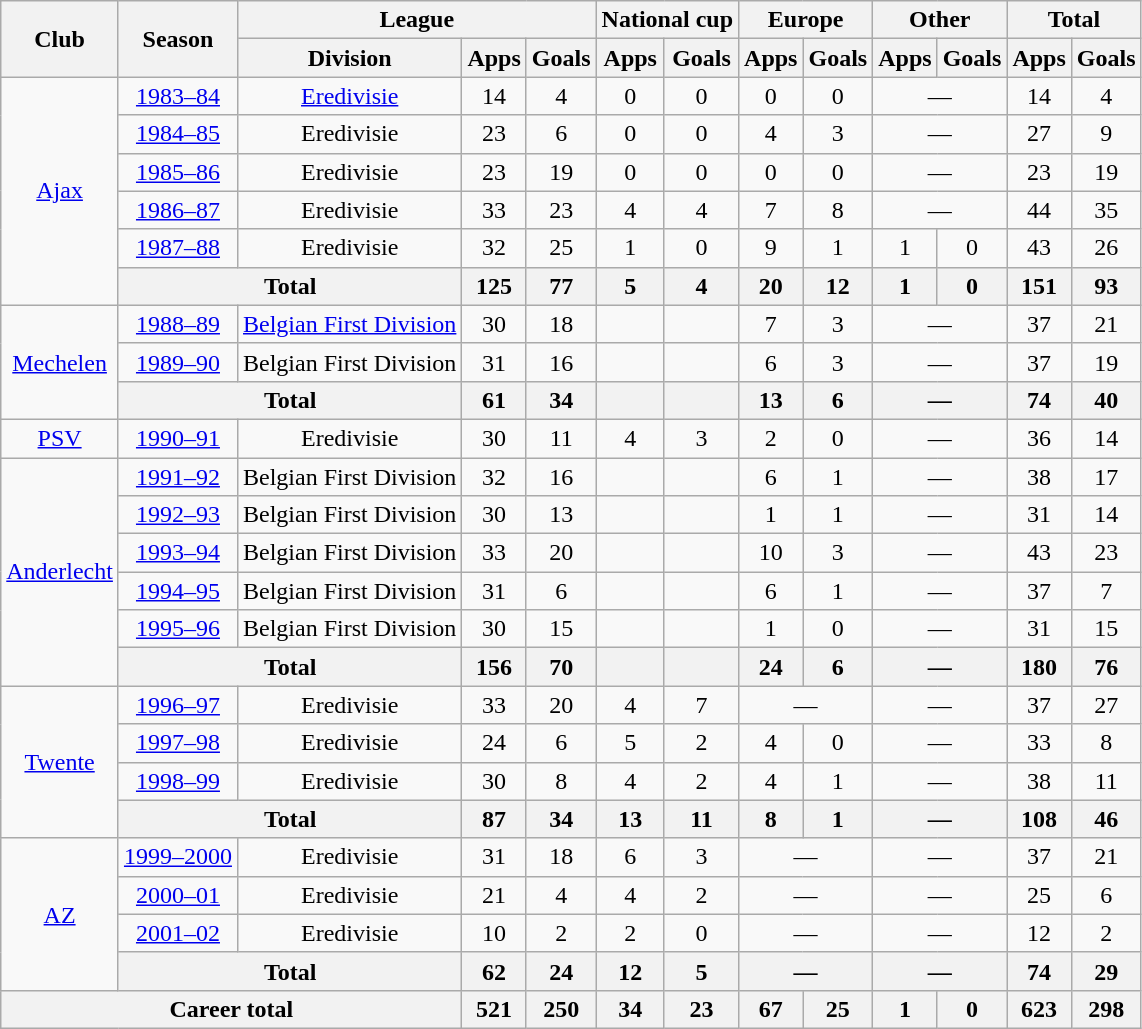<table class=wikitable style=text-align:center>
<tr>
<th rowspan=2>Club</th>
<th rowspan=2>Season</th>
<th colspan=3>League</th>
<th colspan=2>National cup</th>
<th colspan=2>Europe</th>
<th colspan=2>Other</th>
<th colspan=2>Total</th>
</tr>
<tr>
<th>Division</th>
<th>Apps</th>
<th>Goals</th>
<th>Apps</th>
<th>Goals</th>
<th>Apps</th>
<th>Goals</th>
<th>Apps</th>
<th>Goals</th>
<th>Apps</th>
<th>Goals</th>
</tr>
<tr>
<td rowspan=6><a href='#'>Ajax</a></td>
<td><a href='#'>1983–84</a></td>
<td><a href='#'>Eredivisie</a></td>
<td>14</td>
<td>4</td>
<td>0</td>
<td>0</td>
<td>0</td>
<td>0</td>
<td colspan=2>—</td>
<td>14</td>
<td>4</td>
</tr>
<tr>
<td><a href='#'>1984–85</a></td>
<td>Eredivisie</td>
<td>23</td>
<td>6</td>
<td>0</td>
<td>0</td>
<td>4</td>
<td>3</td>
<td colspan=2>—</td>
<td>27</td>
<td>9</td>
</tr>
<tr>
<td><a href='#'>1985–86</a></td>
<td>Eredivisie</td>
<td>23</td>
<td>19</td>
<td>0</td>
<td>0</td>
<td>0</td>
<td>0</td>
<td colspan=2>—</td>
<td>23</td>
<td>19</td>
</tr>
<tr>
<td><a href='#'>1986–87</a></td>
<td>Eredivisie</td>
<td>33</td>
<td>23</td>
<td>4</td>
<td>4</td>
<td>7</td>
<td>8</td>
<td colspan=2>—</td>
<td>44</td>
<td>35</td>
</tr>
<tr>
<td><a href='#'>1987–88</a></td>
<td>Eredivisie</td>
<td>32</td>
<td>25</td>
<td>1</td>
<td>0</td>
<td>9</td>
<td>1</td>
<td>1</td>
<td>0</td>
<td>43</td>
<td>26</td>
</tr>
<tr>
<th colspan="2">Total</th>
<th>125</th>
<th>77</th>
<th>5</th>
<th>4</th>
<th>20</th>
<th>12</th>
<th>1</th>
<th>0</th>
<th>151</th>
<th>93</th>
</tr>
<tr>
<td rowspan=3><a href='#'>Mechelen</a></td>
<td><a href='#'>1988–89</a></td>
<td><a href='#'>Belgian First Division</a></td>
<td>30</td>
<td>18</td>
<td></td>
<td></td>
<td>7</td>
<td>3</td>
<td colspan=2>—</td>
<td>37</td>
<td>21</td>
</tr>
<tr>
<td><a href='#'>1989–90</a></td>
<td>Belgian First Division</td>
<td>31</td>
<td>16</td>
<td></td>
<td></td>
<td>6</td>
<td>3</td>
<td colspan=2>—</td>
<td>37</td>
<td>19</td>
</tr>
<tr>
<th colspan="2">Total</th>
<th>61</th>
<th>34</th>
<th></th>
<th></th>
<th>13</th>
<th>6</th>
<th colspan=2>—</th>
<th>74</th>
<th>40</th>
</tr>
<tr>
<td><a href='#'>PSV</a></td>
<td><a href='#'>1990–91</a></td>
<td>Eredivisie</td>
<td>30</td>
<td>11</td>
<td>4</td>
<td>3</td>
<td>2</td>
<td>0</td>
<td colspan=2>—</td>
<td>36</td>
<td>14</td>
</tr>
<tr>
<td rowspan=6><a href='#'>Anderlecht</a></td>
<td><a href='#'>1991–92</a></td>
<td>Belgian First Division</td>
<td>32</td>
<td>16</td>
<td></td>
<td></td>
<td>6</td>
<td>1</td>
<td colspan=2>—</td>
<td>38</td>
<td>17</td>
</tr>
<tr>
<td><a href='#'>1992–93</a></td>
<td>Belgian First Division</td>
<td>30</td>
<td>13</td>
<td></td>
<td></td>
<td>1</td>
<td>1</td>
<td colspan=2>—</td>
<td>31</td>
<td>14</td>
</tr>
<tr>
<td><a href='#'>1993–94</a></td>
<td>Belgian First Division</td>
<td>33</td>
<td>20</td>
<td></td>
<td></td>
<td>10</td>
<td>3</td>
<td colspan=2>—</td>
<td>43</td>
<td>23</td>
</tr>
<tr>
<td><a href='#'>1994–95</a></td>
<td>Belgian First Division</td>
<td>31</td>
<td>6</td>
<td></td>
<td></td>
<td>6</td>
<td>1</td>
<td colspan=2>—</td>
<td>37</td>
<td>7</td>
</tr>
<tr>
<td><a href='#'>1995–96</a></td>
<td>Belgian First Division</td>
<td>30</td>
<td>15</td>
<td></td>
<td></td>
<td>1</td>
<td>0</td>
<td colspan=2>—</td>
<td>31</td>
<td>15</td>
</tr>
<tr>
<th colspan="2">Total</th>
<th>156</th>
<th>70</th>
<th></th>
<th></th>
<th>24</th>
<th>6</th>
<th colspan=2>—</th>
<th>180</th>
<th>76</th>
</tr>
<tr>
<td rowspan=4><a href='#'>Twente</a></td>
<td><a href='#'>1996–97</a></td>
<td>Eredivisie</td>
<td>33</td>
<td>20</td>
<td>4</td>
<td>7</td>
<td colspan=2>—</td>
<td colspan=2>—</td>
<td>37</td>
<td>27</td>
</tr>
<tr>
<td><a href='#'>1997–98</a></td>
<td>Eredivisie</td>
<td>24</td>
<td>6</td>
<td>5</td>
<td>2</td>
<td>4</td>
<td>0</td>
<td colspan=2>—</td>
<td>33</td>
<td>8</td>
</tr>
<tr>
<td><a href='#'>1998–99</a></td>
<td>Eredivisie</td>
<td>30</td>
<td>8</td>
<td>4</td>
<td>2</td>
<td>4</td>
<td>1</td>
<td colspan=2>—</td>
<td>38</td>
<td>11</td>
</tr>
<tr>
<th colspan="2">Total</th>
<th>87</th>
<th>34</th>
<th>13</th>
<th>11</th>
<th>8</th>
<th>1</th>
<th colspan=2>—</th>
<th>108</th>
<th>46</th>
</tr>
<tr>
<td rowspan=4><a href='#'>AZ</a></td>
<td><a href='#'>1999–2000</a></td>
<td>Eredivisie</td>
<td>31</td>
<td>18</td>
<td>6</td>
<td>3</td>
<td colspan=2>—</td>
<td colspan=2>—</td>
<td>37</td>
<td>21</td>
</tr>
<tr>
<td><a href='#'>2000–01</a></td>
<td>Eredivisie</td>
<td>21</td>
<td>4</td>
<td>4</td>
<td>2</td>
<td colspan=2>—</td>
<td colspan=2>—</td>
<td>25</td>
<td>6</td>
</tr>
<tr>
<td><a href='#'>2001–02</a></td>
<td>Eredivisie</td>
<td>10</td>
<td>2</td>
<td>2</td>
<td>0</td>
<td colspan=2>—</td>
<td colspan=2>—</td>
<td>12</td>
<td>2</td>
</tr>
<tr>
<th colspan="2">Total</th>
<th>62</th>
<th>24</th>
<th>12</th>
<th>5</th>
<th colspan=2>—</th>
<th colspan=2>—</th>
<th>74</th>
<th>29</th>
</tr>
<tr>
<th colspan=3>Career total</th>
<th>521</th>
<th>250</th>
<th>34</th>
<th>23</th>
<th>67</th>
<th>25</th>
<th>1</th>
<th>0</th>
<th>623</th>
<th>298</th>
</tr>
</table>
